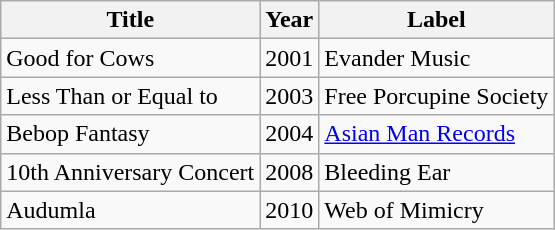<table class="wikitable">
<tr>
<th>Title</th>
<th>Year</th>
<th>Label</th>
</tr>
<tr>
<td>Good for Cows</td>
<td>2001</td>
<td>Evander Music</td>
</tr>
<tr>
<td>Less Than or Equal to</td>
<td>2003</td>
<td>Free Porcupine Society</td>
</tr>
<tr>
<td>Bebop Fantasy</td>
<td>2004</td>
<td><a href='#'>Asian Man Records</a></td>
</tr>
<tr>
<td>10th Anniversary Concert</td>
<td>2008</td>
<td>Bleeding Ear</td>
</tr>
<tr>
<td>Audumla</td>
<td>2010</td>
<td>Web of Mimicry</td>
</tr>
</table>
